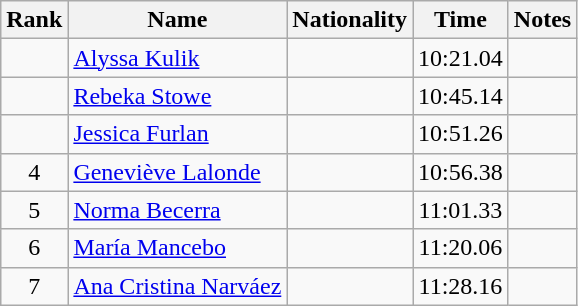<table class="wikitable sortable" style="text-align:center">
<tr>
<th>Rank</th>
<th>Name</th>
<th>Nationality</th>
<th>Time</th>
<th>Notes</th>
</tr>
<tr>
<td></td>
<td align=left><a href='#'>Alyssa Kulik</a></td>
<td align=left></td>
<td>10:21.04</td>
<td></td>
</tr>
<tr>
<td></td>
<td align=left><a href='#'>Rebeka Stowe</a></td>
<td align=left></td>
<td>10:45.14</td>
<td></td>
</tr>
<tr>
<td></td>
<td align=left><a href='#'>Jessica Furlan</a></td>
<td align=left></td>
<td>10:51.26</td>
<td></td>
</tr>
<tr>
<td>4</td>
<td align=left><a href='#'>Geneviève Lalonde</a></td>
<td align=left></td>
<td>10:56.38</td>
<td></td>
</tr>
<tr>
<td>5</td>
<td align=left><a href='#'>Norma Becerra</a></td>
<td align=left></td>
<td>11:01.33</td>
<td></td>
</tr>
<tr>
<td>6</td>
<td align=left><a href='#'>María Mancebo</a></td>
<td align=left></td>
<td>11:20.06</td>
<td></td>
</tr>
<tr>
<td>7</td>
<td align=left><a href='#'>Ana Cristina Narváez</a></td>
<td align=left></td>
<td>11:28.16</td>
<td></td>
</tr>
</table>
